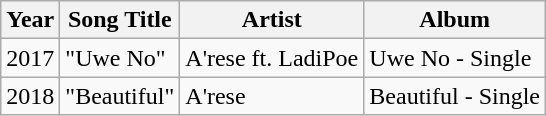<table class="wikitable">
<tr>
<th>Year</th>
<th>Song Title</th>
<th>Artist</th>
<th>Album</th>
</tr>
<tr>
<td>2017</td>
<td>"Uwe No"</td>
<td>A'rese ft. LadiPoe</td>
<td>Uwe No - Single</td>
</tr>
<tr>
<td>2018</td>
<td>"Beautiful"</td>
<td>A'rese</td>
<td>Beautiful - Single</td>
</tr>
</table>
